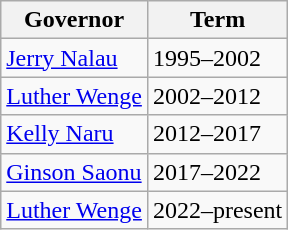<table class="wikitable">
<tr>
<th><strong>Governor</strong></th>
<th><strong>Term</strong></th>
</tr>
<tr>
<td><a href='#'>Jerry Nalau</a></td>
<td>1995–2002</td>
</tr>
<tr>
<td><a href='#'>Luther Wenge</a></td>
<td>2002–2012</td>
</tr>
<tr>
<td><a href='#'>Kelly Naru</a></td>
<td>2012–2017</td>
</tr>
<tr>
<td><a href='#'>Ginson Saonu</a></td>
<td>2017–2022</td>
</tr>
<tr>
<td><a href='#'>Luther Wenge</a></td>
<td>2022–present</td>
</tr>
</table>
